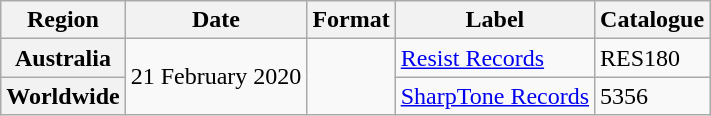<table class="wikitable plainrowheaders">
<tr>
<th scope="col">Region</th>
<th scope="col">Date</th>
<th scope="col">Format</th>
<th scope="col">Label</th>
<th scope="col">Catalogue</th>
</tr>
<tr>
<th scope="row">Australia</th>
<td rowspan="2">21 February 2020</td>
<td rowspan="2"></td>
<td><a href='#'>Resist Records</a></td>
<td>RES180</td>
</tr>
<tr>
<th scope="row">Worldwide</th>
<td><a href='#'>SharpTone Records</a></td>
<td>5356</td>
</tr>
</table>
